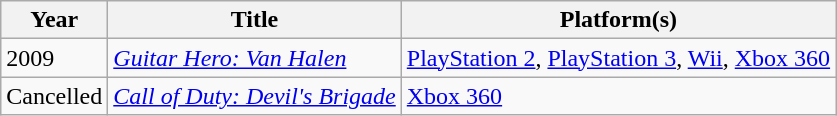<table class="wikitable sortable">
<tr>
<th>Year</th>
<th>Title</th>
<th>Platform(s)</th>
</tr>
<tr>
<td>2009</td>
<td><em><a href='#'>Guitar Hero: Van Halen</a></em></td>
<td><a href='#'>PlayStation 2</a>, <a href='#'>PlayStation 3</a>, <a href='#'>Wii</a>, <a href='#'>Xbox 360</a></td>
</tr>
<tr>
<td>Cancelled</td>
<td><em><a href='#'>Call of Duty: Devil's Brigade</a></em></td>
<td><a href='#'>Xbox 360</a></td>
</tr>
</table>
